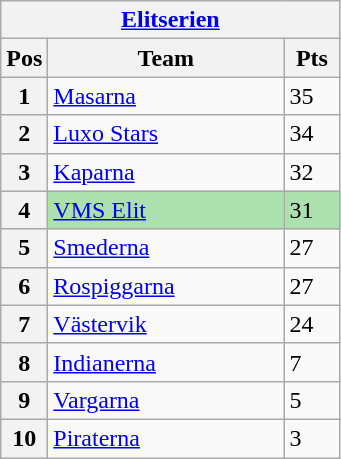<table class="wikitable">
<tr>
<th colspan="3"><a href='#'>Elitserien</a></th>
</tr>
<tr>
<th width=20>Pos</th>
<th width=150>Team</th>
<th width=30>Pts</th>
</tr>
<tr>
<th>1</th>
<td><a href='#'>Masarna</a></td>
<td>35</td>
</tr>
<tr>
<th>2</th>
<td><a href='#'>Luxo Stars</a></td>
<td>34</td>
</tr>
<tr>
<th>3</th>
<td><a href='#'>Kaparna</a></td>
<td>32</td>
</tr>
<tr style="background:#ACE1AF;">
<th>4</th>
<td><a href='#'>VMS Elit</a></td>
<td>31</td>
</tr>
<tr>
<th>5</th>
<td><a href='#'>Smederna</a></td>
<td>27</td>
</tr>
<tr>
<th>6</th>
<td><a href='#'>Rospiggarna</a></td>
<td>27</td>
</tr>
<tr>
<th>7</th>
<td><a href='#'>Västervik</a></td>
<td>24</td>
</tr>
<tr>
<th>8</th>
<td><a href='#'>Indianerna</a></td>
<td>7</td>
</tr>
<tr>
<th>9</th>
<td><a href='#'>Vargarna</a></td>
<td>5</td>
</tr>
<tr>
<th>10</th>
<td><a href='#'>Piraterna</a></td>
<td>3</td>
</tr>
</table>
